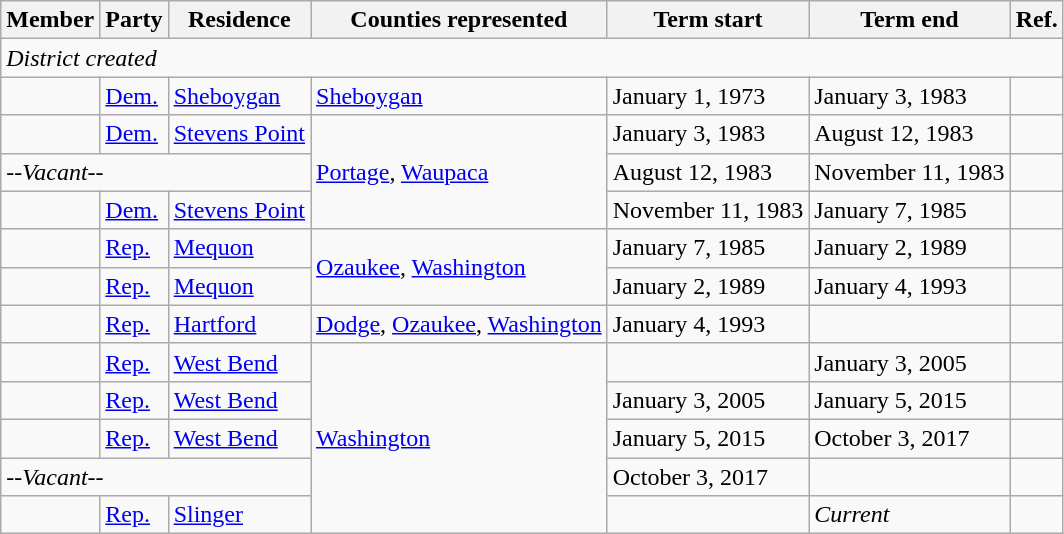<table class="wikitable">
<tr>
<th>Member</th>
<th>Party</th>
<th>Residence</th>
<th>Counties represented</th>
<th>Term start</th>
<th>Term end</th>
<th>Ref.</th>
</tr>
<tr>
<td colspan="7"><em>District created</em></td>
</tr>
<tr>
<td></td>
<td><a href='#'>Dem.</a></td>
<td><a href='#'>Sheboygan</a></td>
<td><a href='#'>Sheboygan</a></td>
<td>January 1, 1973</td>
<td>January 3, 1983</td>
<td></td>
</tr>
<tr>
<td></td>
<td><a href='#'>Dem.</a></td>
<td><a href='#'>Stevens Point</a></td>
<td rowspan="3"><a href='#'>Portage</a>, <a href='#'>Waupaca</a></td>
<td>January 3, 1983</td>
<td>August 12, 1983</td>
<td></td>
</tr>
<tr>
<td colspan="3"><em>--Vacant--</em></td>
<td>August 12, 1983</td>
<td>November 11, 1983</td>
<td></td>
</tr>
<tr>
<td></td>
<td><a href='#'>Dem.</a></td>
<td><a href='#'>Stevens Point</a></td>
<td>November 11, 1983</td>
<td>January 7, 1985</td>
<td></td>
</tr>
<tr>
<td></td>
<td><a href='#'>Rep.</a></td>
<td><a href='#'>Mequon</a></td>
<td rowspan="2"><a href='#'>Ozaukee</a>, <a href='#'>Washington</a></td>
<td>January 7, 1985</td>
<td>January 2, 1989</td>
<td></td>
</tr>
<tr>
<td></td>
<td><a href='#'>Rep.</a></td>
<td><a href='#'>Mequon</a></td>
<td>January 2, 1989</td>
<td>January 4, 1993</td>
<td></td>
</tr>
<tr>
<td></td>
<td><a href='#'>Rep.</a></td>
<td><a href='#'>Hartford</a></td>
<td><a href='#'>Dodge</a>, <a href='#'>Ozaukee</a>, <a href='#'>Washington</a></td>
<td>January 4, 1993</td>
<td></td>
<td></td>
</tr>
<tr>
<td></td>
<td><a href='#'>Rep.</a></td>
<td><a href='#'>West Bend</a></td>
<td rowspan="5"><a href='#'>Washington</a></td>
<td></td>
<td>January 3, 2005</td>
<td></td>
</tr>
<tr>
<td></td>
<td><a href='#'>Rep.</a></td>
<td><a href='#'>West Bend</a></td>
<td>January 3, 2005</td>
<td>January 5, 2015</td>
<td></td>
</tr>
<tr>
<td></td>
<td><a href='#'>Rep.</a></td>
<td><a href='#'>West Bend</a></td>
<td>January 5, 2015</td>
<td>October 3, 2017</td>
<td></td>
</tr>
<tr>
<td colspan="3"><em>--Vacant--</em></td>
<td>October 3, 2017</td>
<td></td>
<td></td>
</tr>
<tr>
<td></td>
<td><a href='#'>Rep.</a></td>
<td><a href='#'>Slinger</a></td>
<td></td>
<td><em>Current</em></td>
<td></td>
</tr>
</table>
